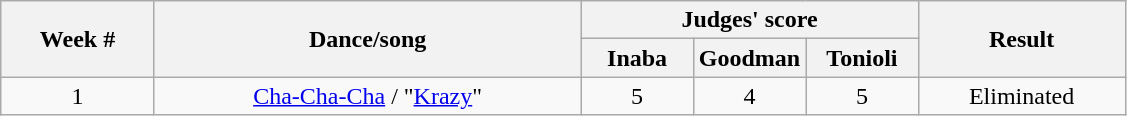<table class="wikitable" style="text-align: center;">
<tr>
<th rowspan="2">Week #</th>
<th rowspan="2">Dance/song</th>
<th colspan="3">Judges' score</th>
<th rowspan="2">Result</th>
</tr>
<tr>
<th style="width:10%; ">Inaba</th>
<th style="width:10%; ">Goodman</th>
<th style="width:10%; ">Tonioli</th>
</tr>
<tr>
<td>1</td>
<td><a href='#'>Cha-Cha-Cha</a> / "<a href='#'>Krazy</a>"</td>
<td>5</td>
<td>4</td>
<td>5</td>
<td>Eliminated</td>
</tr>
</table>
